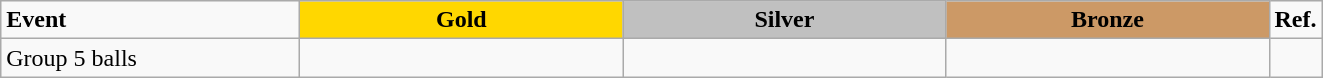<table class="wikitable">
<tr>
<td style="width:12em;"><strong>Event</strong></td>
<td style="text-align:center; background:gold; width:13em;"><strong>Gold</strong></td>
<td style="text-align:center; background:silver; width:13em;"><strong>Silver</strong></td>
<td style="text-align:center; background:#c96; width:13em;"><strong>Bronze</strong></td>
<td style="width:1em;"><strong>Ref.</strong></td>
</tr>
<tr>
<td>Group 5 balls</td>
<td></td>
<td></td>
<td></td>
<td></td>
</tr>
</table>
